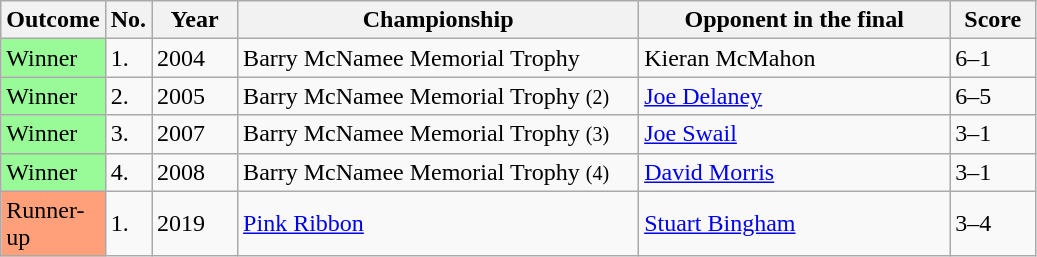<table class="sortable wikitable">
<tr>
<th width="60">Outcome</th>
<th width="20">No.</th>
<th width="50">Year</th>
<th width="260">Championship</th>
<th width="200">Opponent in the final</th>
<th width="50">Score</th>
</tr>
<tr>
<td style="background:#98FB98">Winner</td>
<td>1.</td>
<td>2004</td>
<td>Barry McNamee Memorial Trophy</td>
<td> Kieran McMahon</td>
<td>6–1</td>
</tr>
<tr>
<td style="background:#98FB98">Winner</td>
<td>2.</td>
<td>2005</td>
<td>Barry McNamee Memorial Trophy <small>(2)</small></td>
<td> <a href='#'>Joe Delaney</a></td>
<td>6–5</td>
</tr>
<tr>
<td style="background:#98FB98">Winner</td>
<td>3.</td>
<td>2007</td>
<td>Barry McNamee Memorial Trophy <small>(3)</small></td>
<td> <a href='#'>Joe Swail</a></td>
<td>3–1</td>
</tr>
<tr>
<td style="background:#98FB98">Winner</td>
<td>4.</td>
<td>2008</td>
<td>Barry McNamee Memorial Trophy <small>(4)</small></td>
<td> <a href='#'>David Morris</a></td>
<td>3–1</td>
</tr>
<tr>
<td style="background:#ffa07a;">Runner-up</td>
<td>1.</td>
<td>2019</td>
<td><a href='#'>Pink Ribbon</a></td>
<td> <a href='#'>Stuart Bingham</a></td>
<td>3–4</td>
</tr>
</table>
